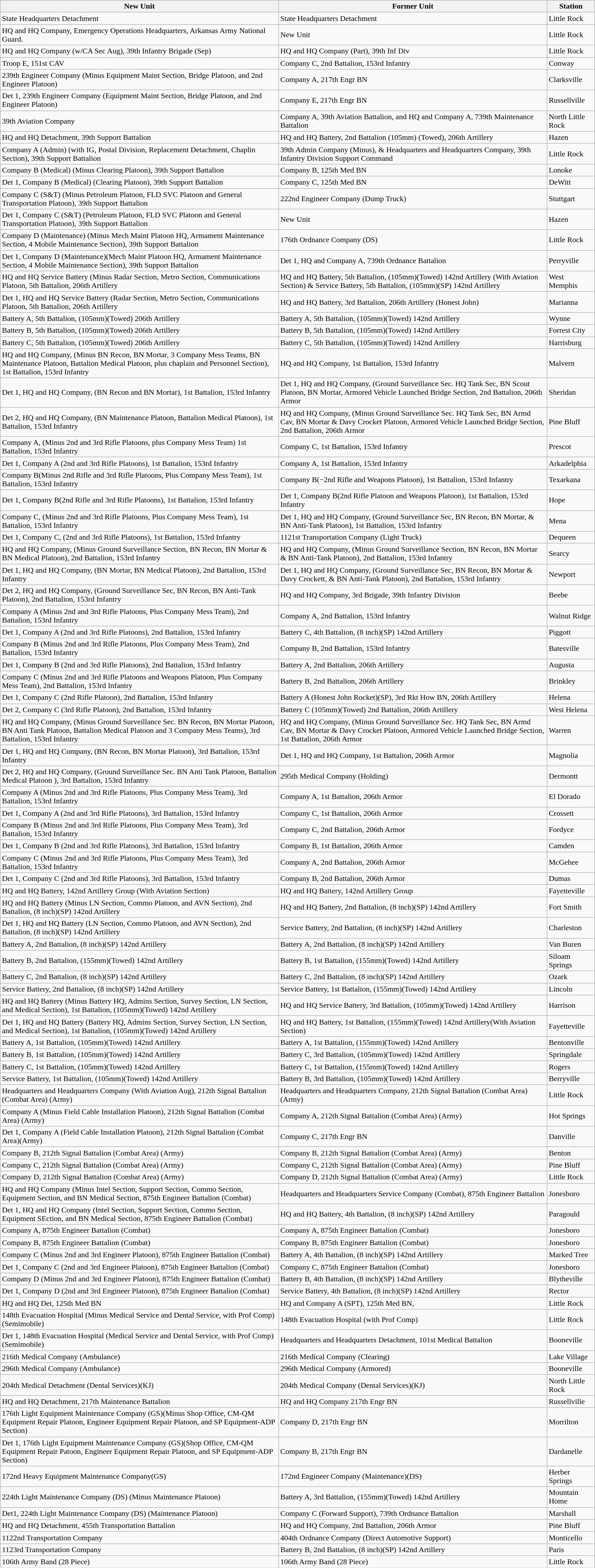<table class="wikitable">
<tr>
<th>New Unit</th>
<th>Former Unit</th>
<th>Station</th>
</tr>
<tr>
<td>State Headquarters Detachment</td>
<td>State Headquarters Detachment</td>
<td>Little Rock</td>
</tr>
<tr>
<td>HQ and HQ Company, Emergency Operations Headquarters, Arkansas Army National Guard.</td>
<td>New Unit</td>
<td>Little Rock</td>
</tr>
<tr>
<td>HQ and HQ Company (w/CA Sec Aug), 39th Infantry Brigade (Sep)</td>
<td>HQ and HQ Company (Part), 39th Inf Div</td>
<td>Little Rock</td>
</tr>
<tr>
<td>Troop E, 151st CAV</td>
<td>Company C, 2nd Battalion, 153rd Infantry</td>
<td>Conway</td>
</tr>
<tr>
<td>239th Engineer Company (Minus Equipment Maint Section, Bridge Platoon, and 2nd Engineer Platoon)</td>
<td>Company A, 217th Engr BN</td>
<td>Clarksville</td>
</tr>
<tr>
<td>Det 1, 239th Engineer Company (Equipment Maint Section, Bridge Platoon, and 2nd Engineer Platoon)</td>
<td>Company E, 217th Engr BN</td>
<td>Russellville</td>
</tr>
<tr>
<td>39th Aviation Company</td>
<td>Company A, 39th Aviation Battalion, and HQ and Company A, 739th Maintenance Battalion</td>
<td>North Little Rock</td>
</tr>
<tr>
<td>HQ and HQ Detachment, 39th Support Battalion</td>
<td>HQ and HQ Battery, 2nd Battalion (105mm) (Towed), 206th Artillery</td>
<td>Hazen</td>
</tr>
<tr>
<td>Company A (Admin) (with IG, Postal Division, Replacement Detachment, Chaplin Section), 39th Support Battalion</td>
<td>39th Admin Company (Minus), & Headquarters and Headquarters Company, 39th Infantry Division Support Command</td>
<td>Little Rock</td>
</tr>
<tr>
<td>Company B (Medical) (Minus Clearing Platoon), 39th Support Battalion</td>
<td>Company B, 125th Med BN</td>
<td>Lonoke</td>
</tr>
<tr>
<td>Det 1, Company B (Medical) (Clearing Platoon), 39th Support Battalion</td>
<td>Company C, 125th Med BN</td>
<td>DeWitt</td>
</tr>
<tr>
<td>Company C (S&T) (Minus Petroleum Platoon, FLD SVC Platoon and General Transportation Platoon), 39th Support Battalion</td>
<td>222nd Engineer Company (Dump Truck)</td>
<td>Stuttgart</td>
</tr>
<tr>
<td>Det 1, Company C (S&T) (Petroleum Platoon, FLD SVC Platoon and General Transportation Platoon), 39th Support Battalion</td>
<td>New Unit</td>
<td>Hazen</td>
</tr>
<tr>
<td>Company D (Maintenance) (Minus Mech Maint Platoon HQ, Armament Maintenance Section, 4 Mobile Maintenance Section), 39th Support Battalion</td>
<td>176th Ordnance Company (DS)</td>
<td>Little Rock</td>
</tr>
<tr>
<td>Det 1, Company D (Maintenance)(Mech Maint Platoon HQ, Armament Maintenance Section, 4 Mobile Maintenance Section), 39th Support Battalion</td>
<td>Det 1, HQ and Company A, 739th Ordnance Battalion</td>
<td>Perryville</td>
</tr>
<tr>
<td>HQ and HQ Service Battery (Minus Radar Section, Metro Section, Communications Platoon, 5th Battalion, 206th Artillery</td>
<td>HQ and HQ Battery, 5th Battalion, (105mm)(Towed) 142nd Artillery (With Aviation Section) & Service Battery, 5th Battalion, (105mm)(SP) 142nd Artillery</td>
<td>West Memphis</td>
</tr>
<tr>
<td>Det 1, HQ and HQ Service Battery (Radar Section, Metro Section, Communications Platoon, 5th Battalion, 206th Artillery</td>
<td>HQ and HQ Battery, 3rd Battalion, 206th Artillery (Honest John)</td>
<td>Marianna</td>
</tr>
<tr>
<td>Battery A, 5th Battalion, (105mm)(Towed) 206th Artillery</td>
<td>Battery A, 5th Battalion, (105mm)(Towed) 142nd Artillery</td>
<td>Wynne</td>
</tr>
<tr>
<td>Battery B, 5th Battalion, (105mm)(Towed) 206th Artillery</td>
<td>Battery B, 5th Battalion, (105mm)(Towed) 142nd Artillery</td>
<td>Forrest City</td>
</tr>
<tr>
<td>Battery C, 5th Battalion, (105mm)(Towed) 206th Artillery</td>
<td>Battery C, 5th Battalion, (105mm)(Towed) 142nd Artillery</td>
<td>Harrisburg</td>
</tr>
<tr>
<td>HQ and HQ Company, (Minus BN Recon, BN Mortar, 3 Company Mess Teams, BN Maintenance Platoon, Battalion Medical Platoon, plus chaplain and Personnel Section), 1st Battalion, 153rd Infantry</td>
<td>HQ and HQ Company, 1st Battalion, 153rd Infantry</td>
<td>Malvern</td>
</tr>
<tr>
<td>Det 1, HQ and HQ Company, (BN Recon and BN Mortar), 1st Battalion, 153rd Infantry</td>
<td>Det 1, HQ and HQ Company, (Ground Surveillance Sec. HQ Tank Sec, BN Scout Platoon, BN Mortar, Armored Vehicle Launched Bridge Section, 2nd Battalion, 206th Armor</td>
<td>Sheridan</td>
</tr>
<tr>
<td>Det 2, HQ and HQ Company, (BN Maintenance Platoon, Battalion Medical Platoon), 1st Battalion, 153rd Infantry</td>
<td>HQ and HQ Company, (Minus Ground Surveillance Sec. HQ Tank Sec, BN Armd Cav, BN Mortar & Davy Crocket Platoon, Armored Vehicle Launched Bridge Section, 2nd Battalion, 206th Armor</td>
<td>Pine Bluff</td>
</tr>
<tr>
<td>Company A, (Minus 2nd and 3rd Rifle Platoons, plus Company Mess Team) 1st Battalion, 153rd Infantry</td>
<td>Company C, 1st Battalion, 153rd Infantry</td>
<td>Prescot</td>
</tr>
<tr>
<td>Det 1, Company A (2nd and 3rd Rifle Platoons), 1st Battalion, 153rd Infantry</td>
<td>Company A, 1st Battalion, 153rd Infantry</td>
<td>Arkadelphia</td>
</tr>
<tr>
<td>Company B(Minus 2nd Rifle and 3rd Rifle Platoons, Plus Company Mess Team), 1st Battalion, 153rd Infantry</td>
<td>Company B(−2nd Rifle and Weapons Platoon), 1st Battalion, 153rd Infantry</td>
<td>Texarkana</td>
</tr>
<tr>
<td>Det 1, Company B(2nd Rifle and 3rd Rifle Platoons), 1st Battalion, 153rd Infantry</td>
<td>Det 1, Company B(2nd Rifle Platoon and Weapons Platoon), 1st Battalion, 153rd Infantry</td>
<td>Hope</td>
</tr>
<tr>
<td>Company C, (Minus 2nd and 3rd Rifle Platoons, Plus Company Mess Team), 1st Battalion, 153rd Infantry</td>
<td>Det 1, HQ and HQ Company, (Ground Surveillance Sec, BN Recon, BN Mortar, & BN Anti-Tank Platoon), 1st Battalion, 153rd Infantry</td>
<td>Mena</td>
</tr>
<tr>
<td>Det 1, Company C, (2nd and 3rd Rifle Platoons), 1st Battalion, 153rd Infantry</td>
<td>1121st Transportation Company (Light Truck)</td>
<td>Dequeen</td>
</tr>
<tr>
<td>HQ and HQ Company, (Minus Ground Surveillance Section, BN Recon, BN Mortar & BN Medical Platoon), 2nd Battalion, 153rd Infantry</td>
<td>HQ and HQ Company, (Minus Ground Surveillance Section, BN Recon, BN Mortar & BN Anti-Tank Platoon), 2nd Battalion, 153rd Infantry</td>
<td>Searcy</td>
</tr>
<tr>
<td>Det 1, HQ and HQ Company, (BN Mortar, BN Medical Platoon), 2nd Battalion, 153rd Infantry</td>
<td>Det 1, HQ and HQ Company, (Ground Surveillance Sec, BN Recon, BN Mortar & Davy Crockett, & BN Anti-Tank Platoon), 2nd Battalion, 153rd Infantry</td>
<td>Newport</td>
</tr>
<tr>
<td>Det 2, HQ and HQ Company, (Ground Surveillance Sec, BN Recon, BN Anti-Tank Platoon), 2nd Battalion, 153rd Infantry</td>
<td>HQ and HQ Company, 3rd Brigade, 39th Infantry Division</td>
<td>Beebe</td>
</tr>
<tr>
<td>Company A (Minus 2nd and 3rd Rifle Platoons, Plus Company Mess Team), 2nd Battalion, 153rd Infantry</td>
<td>Company A, 2nd Battalion, 153rd Infantry</td>
<td>Walnut Ridge</td>
</tr>
<tr>
<td>Det 1, Company A (2nd and 3rd Rifle Platoons), 2nd Battalion, 153rd Infantry</td>
<td>Battery C, 4th Battalion, (8 inch)(SP) 142nd Artillery</td>
<td>Piggott</td>
</tr>
<tr>
<td>Company B (Minus 2nd and 3rd Rifle Platoons, Plus Company Mess Team), 2nd Battalion, 153rd Infantry</td>
<td>Company B, 2nd Battalion, 153rd Infantry</td>
<td>Batesville</td>
</tr>
<tr>
<td>Det 1, Company B (2nd and 3rd Rifle Platoons), 2nd Battalion, 153rd Infantry</td>
<td>Battery A, 2nd Battalion, 206th Artillery</td>
<td>Augusta</td>
</tr>
<tr>
<td>Company C (Minus 2nd and 3rd Rifle Platoons and Weapons Platoon, Plus Company Mess Team), 2nd Battalion, 153rd Infantry</td>
<td>Battery B, 2nd Battalion, 206th Artillery</td>
<td>Brinkley</td>
</tr>
<tr>
<td>Det 1, Company C (2nd Rifle Platoon), 2nd Battalion, 153rd Infantry</td>
<td>Battery A (Honest John Rocket)(SP), 3rd Rkt How BN, 206th Artillery</td>
<td>Helena</td>
</tr>
<tr>
<td>Det 2, Company C (3rd Rifle Platoon), 2nd Battalion, 153rd Infantry</td>
<td>Battery C (105mm)(Towed) 2nd Battalion, 206th Artillery</td>
<td>West Helena</td>
</tr>
<tr>
<td>HQ and HQ Company, (Minus Ground Surveillance Sec. BN Recon, BN Mortar Platoon, BN Anti Tank Platoon, Battalion Medical Platoon and 3 Company Mess Teams), 3rd Battalion, 153rd Infantry</td>
<td>HQ and HQ Company, (Minus Ground Surveillance Sec. HQ Tank Sec, BN Armd Cav, BN Mortar & Davy Crocket Platoon, Armored Vehicle Launched Bridge Section, 1st Battalion, 206th Armor</td>
<td>Warren</td>
</tr>
<tr>
<td>Det 1, HQ and HQ Company, (BN Recon, BN Mortar Platoon), 3rd Battalion, 153rd Infantry</td>
<td>Det 1, HQ and HQ Company, 1st Battalion, 206th Armor</td>
<td>Magnolia</td>
</tr>
<tr>
<td>Det 2, HQ and HQ Company, (Ground Surveillance Sec. BN Anti Tank Platoon, Battalion Medical Platoon ), 3rd Battalion, 153rd Infantry</td>
<td>295th Medical Company (Holding)</td>
<td>Dermontt</td>
</tr>
<tr>
<td>Company A (Minus 2nd and 3rd Rifle Platoons, Plus Company Mess Team), 3rd Battalion, 153rd Infantry</td>
<td>Company A, 1st Battalion, 206th Armor</td>
<td>El Dorado</td>
</tr>
<tr>
<td>Det 1, Company A (2nd and 3rd Rifle Platoons), 3rd Battalion, 153rd Infantry</td>
<td>Company C, 1st Battalion, 206th Armor</td>
<td>Crossett</td>
</tr>
<tr>
<td>Company B (Minus 2nd and 3rd Rifle Platoons, Plus Company Mess Team), 3rd Battalion, 153rd Infantry</td>
<td>Company C, 2nd Battalion, 206th Armor</td>
<td>Fordyce</td>
</tr>
<tr>
<td>Det 1, Company B (2nd and 3rd Rifle Platoons), 3rd Battalion, 153rd Infantry</td>
<td>Company B, 1st Battalion, 206th Armor</td>
<td>Camden</td>
</tr>
<tr>
<td>Company C (Minus 2nd and 3rd Rifle Platoons, Plus Company Mess Team), 3rd Battalion, 153rd Infantry</td>
<td>Company A, 2nd Battalion, 206th Armor</td>
<td>McGehee</td>
</tr>
<tr>
<td>Det 1, Company C (2nd and 3rd Rifle Platoons), 3rd Battalion, 153rd Infantry</td>
<td>Company B, 2nd Battalion, 206th Armor</td>
<td>Dumas</td>
</tr>
<tr>
<td>HQ and HQ Battery, 142nd Artillery Group (With Aviation Section)</td>
<td>HQ and HQ Battery, 142nd Artillery Group</td>
<td>Fayetteville</td>
</tr>
<tr>
<td>HQ and HQ Battery (Minus LN Section, Commo Platoon, and AVN Section), 2nd Battalion, (8 inch)(SP) 142nd Artillery</td>
<td>HQ and HQ Battery, 2nd Battalion, (8 inch)(SP) 142nd Artillery</td>
<td>Fort Smith</td>
</tr>
<tr>
<td>Det 1, HQ and HQ Battery (LN Section, Commo Platoon, and AVN Section), 2nd Battalion, (8 inch)(SP) 142nd Artillery</td>
<td>Service Battery, 2nd Battalion, (8 inch)(SP) 142nd Artillery</td>
<td>Charleston</td>
</tr>
<tr>
<td>Battery A, 2nd Battalion, (8 inch)(SP) 142nd Artillery</td>
<td>Battery A, 2nd Battalion, (8 inch)(SP) 142nd Artillery</td>
<td>Van Buren</td>
</tr>
<tr>
<td>Battery B, 2nd Battalion, (155mm)(Towed) 142nd Artillery</td>
<td>Battery B, 1st Battalion, (155mm)(Towed) 142nd Artillery</td>
<td>Siloam Springs</td>
</tr>
<tr>
<td>Battery C, 2nd Battalion, (8 inch)(SP) 142nd Artillery</td>
<td>Battery C, 2nd Battalion, (8 inch)(SP) 142nd Artillery</td>
<td>Ozark</td>
</tr>
<tr>
<td>Service Battery, 2nd Battalion, (8 inch)(SP) 142nd Artillery</td>
<td>Service Battery, 1st Battalion, (155mm)(Towed) 142nd Artillery</td>
<td>Lincoln</td>
</tr>
<tr>
<td>HQ and HQ Battery (Minus Battery HQ, Admins Section, Survey Section, LN Section, and Medical Section), 1st Battalion, (105mm)(Towed) 142nd Artillery</td>
<td>HQ and HQ Service Battery, 3rd Battalion, (105mm)(Towed) 142nd Artillery</td>
<td>Harrison</td>
</tr>
<tr>
<td>Det 1, HQ and HQ Battery (Battery HQ, Admins Section, Survey Section, LN Section, and Medical Section), 1st Battalion, (105mm)(Towed) 142nd Artillery</td>
<td>HQ and HQ Battery, 1st Battalion, (155mm)(Towed) 142nd Artillery(With Aviation Section)</td>
<td>Fayetteville</td>
</tr>
<tr>
<td>Battery A, 1st Battalion, (105mm)(Towed) 142nd Artillery</td>
<td>Battery A, 1st Battalion, (155mm)(Towed) 142nd Artillery</td>
<td>Bentonville</td>
</tr>
<tr>
<td>Battery B, 1st Battalion, (105mm)(Towed) 142nd Artillery</td>
<td>Battery C, 3rd Battalion, (105mm)(Towed) 142nd Artillery</td>
<td>Springdale</td>
</tr>
<tr>
<td>Battery C, 1st Battalion, (105mm)(Towed) 142nd Artillery</td>
<td>Battery C, 1st Battalion, (155mm)(Towed) 142nd Artillery</td>
<td>Rogers</td>
</tr>
<tr>
<td>Service Battery, 1st Battalion, (105mm)(Towed) 142nd Artillery</td>
<td>Battery B, 3rd Battalion, (105mm)(Towed) 142nd Artillery</td>
<td>Berryville</td>
</tr>
<tr>
<td>Headquarters and Headquarters Company (With Aviation Aug), 212th Signal Battalion (Combat Area) (Army)</td>
<td>Headquarters and Headquarters Company, 212th Signal Battalion (Combat Area) (Army)</td>
<td>Little Rock</td>
</tr>
<tr>
<td>Company A (Minus Field Cable Installation Platoon), 212th Signal Battalion (Combat Area) (Army)</td>
<td>Company A, 212th Signal Battalion (Combat Area) (Army)</td>
<td>Hot Springs</td>
</tr>
<tr>
<td>Det 1, Company A (Field Cable Installation Platoon), 212th Signal Battalion (Combat Area)(Army)</td>
<td>Company C, 217th Engr BN</td>
<td>Danville</td>
</tr>
<tr>
<td>Company B, 212th Signal Battalion (Combat Area) (Army)</td>
<td>Company B, 212th Signal Battalion (Combat Area) (Army)</td>
<td>Benton</td>
</tr>
<tr>
<td>Company C, 212th Signal Battalion (Combat Area) (Army)</td>
<td>Company C, 212th Signal Battalion (Combat Area) (Army)</td>
<td>Pine Bluff</td>
</tr>
<tr>
<td>Company D, 212th Signal Battalion (Combat Area) (Army)</td>
<td>Company D, 212th Signal Battalion (Combat Area) (Army)</td>
<td>Little Rock</td>
</tr>
<tr>
<td>HQ and HQ Company (Minus Intel Section, Support Section, Commo Section, Equipment Section, and BN Medical Section, 875th Engineer Battalion (Combat)</td>
<td>Headquarters and Headquarters Service Company (Combat), 875th Engineer Battalion</td>
<td>Jonesboro</td>
</tr>
<tr>
<td>Det 1, HQ and HQ Company (Intel Section, Support Section, Commo Section, Equipment SEction, and BN Medical Section, 875th Engineer Battalion (Combat)</td>
<td>HQ and HQ Battery, 4th Battalion, (8 inch)(SP) 142nd Artillery</td>
<td>Paragould</td>
</tr>
<tr>
<td>Company A, 875th Engineer Battalion (Combat)</td>
<td>Company A, 875th Engineer Battalion (Combat)</td>
<td>Jonesboro</td>
</tr>
<tr>
<td>Company B, 875th Engineer Battalion (Combat)</td>
<td>Company B, 875th Engineer Battalion (Combat)</td>
<td>Jonesboro</td>
</tr>
<tr>
<td>Company C (Minus 2nd and 3rd Engineer Platoon), 875th Engineer Battalion (Combat)</td>
<td>Battery A, 4th Battalion, (8 inch)(SP) 142nd Artillery</td>
<td>Marked Tree</td>
</tr>
<tr>
<td>Det 1, Company C (2nd and 3rd Engineer Platoon), 875th Engineer Battalion (Combat)</td>
<td>Company C, 875th Engineer Battalion (Combat)</td>
<td>Jonesboro</td>
</tr>
<tr>
<td>Company D (Minus 2nd and 3rd Engineer Platoon), 875th Engineer Battalion (Combat)</td>
<td>Battery B, 4th Battalion, (8 inch)(SP) 142nd Artillery</td>
<td>Blytheville</td>
</tr>
<tr>
<td>Det 1, Company D (2nd and 3rd Engineer Platoon), 875th Engineer Battalion (Combat)</td>
<td>Service Battery, 4th Battalion, (8 inch)(SP) 142nd Artillery</td>
<td>Rector</td>
</tr>
<tr>
<td>HQ and HQ Det, 125th Med BN</td>
<td>HQ and Company A (SPT), 125th Med BN,</td>
<td>Little Rock</td>
</tr>
<tr>
<td>148th Evacuation Hospital (Minus Medical Service and Dental Service, with Prof Comp)(Semimobile)</td>
<td>148th Evacuation Hospital (with Prof Comp)</td>
<td>Little Rock</td>
</tr>
<tr>
<td>Det 1, 148th Evacuation Hospital (Medical Service and Dental Service, with Prof Comp)(Semimobile)</td>
<td>Headquarters and Headquarters Detachment, 101st Medical Battalion</td>
<td>Booneville</td>
</tr>
<tr>
<td>216th Medical Company (Ambulance)</td>
<td>216th Medical Company (Clearing)</td>
<td>Lake Village</td>
</tr>
<tr>
<td>296th Medical Company (Ambulance)</td>
<td>296th Medical Company (Armored)</td>
<td>Booneville</td>
</tr>
<tr>
<td>204th Medical Detachment (Dental Services)(KJ)</td>
<td>204th Medical Company (Dental Services)(KJ)</td>
<td>North Little Rock</td>
</tr>
<tr>
<td>HQ and HQ Detachment, 217th Maintenance Battalion</td>
<td>HQ and HQ Company 217th Engr BN</td>
<td>Russellville</td>
</tr>
<tr>
<td>176th Light Equipment Maintenance Company (GS)(Minus Shop Office, CM-QM Equipment Repair Platoon, Engineer Equipment Repair Platoon, and SP Equipment-ADP Section)</td>
<td>Company D, 217th Engr BN</td>
<td>Morrilton</td>
</tr>
<tr>
<td>Det 1, 176th Light Equipment Maintenance Company (GS)(Shop Office, CM-QM Equipment Repair Patoon, Engineer Equipment Repair Platoon, and SP Equipment-ADP Section)</td>
<td>Company B, 217th Engr BN</td>
<td>Dardanelle</td>
</tr>
<tr>
<td>172nd Heavy Equipment Maintenance Company(GS)</td>
<td>172nd Engineer Company (Maintenance)(DS)</td>
<td>Herber Springs</td>
</tr>
<tr>
<td>224th Light Maintenance Company (DS) (Minus Maintenance Platoon)</td>
<td>Battery A, 3rd Battalion, (155mm)(Towed) 142nd Artillery</td>
<td>Mountain Home</td>
</tr>
<tr>
<td>Det1, 224th Light Maintenance Company (DS) (Maintenance Platoon)</td>
<td>Company C (Forward Support), 739th Ordnance Battalion</td>
<td>Marshall</td>
</tr>
<tr>
<td>HQ and HQ Detachment, 455th Transportation Battalion</td>
<td>HQ and HQ Company, 2nd Battalion, 206th Armor</td>
<td>Pine Bluff</td>
</tr>
<tr>
<td>1122nd Transportation Company</td>
<td>404th Ordnance Company (Direct Automotive Support)</td>
<td>Monticello</td>
</tr>
<tr>
<td>1123rd Transportation Company</td>
<td>Battery B, 2nd Battalion, (8 inch)(SP) 142nd Artillery</td>
<td>Paris</td>
</tr>
<tr>
<td>106th Army Band (28 Piece)</td>
<td>106th Army Band (28 Piece)</td>
<td>Little Rock</td>
</tr>
</table>
